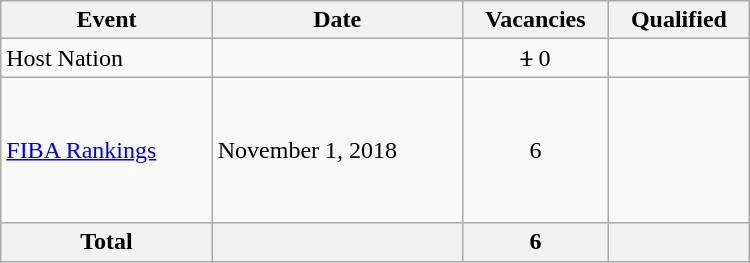<table class="wikitable" width=500>
<tr>
<th>Event</th>
<th>Date</th>
<th>Vacancies</th>
<th>Qualified</th>
</tr>
<tr>
<td>Host Nation</td>
<td></td>
<td align=center><s>1</s> 0</td>
<td><s></s></td>
</tr>
<tr>
<td><a href='#'>FIBA Rankings</a></td>
<td>November 1, 2018</td>
<td align=center>6</td>
<td><br><br><br><br><br></td>
</tr>
<tr>
<th>Total</th>
<th></th>
<th>6</th>
<th></th>
</tr>
</table>
